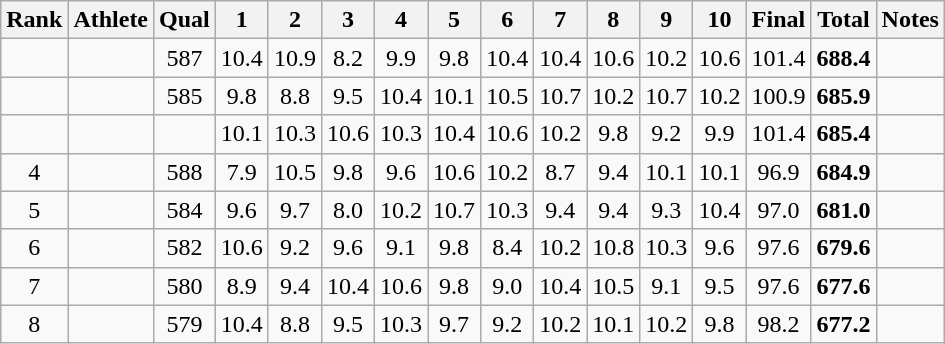<table class="wikitable sortable" style="text-align: center">
<tr>
<th>Rank</th>
<th>Athlete</th>
<th>Qual</th>
<th class="unsortable" style="width: 28px">1</th>
<th class="unsortable" style="width: 28px">2</th>
<th class="unsortable" style="width: 28px">3</th>
<th class="unsortable" style="width: 28px">4</th>
<th class="unsortable" style="width: 28px">5</th>
<th class="unsortable" style="width: 28px">6</th>
<th class="unsortable" style="width: 28px">7</th>
<th class="unsortable" style="width: 28px">8</th>
<th class="unsortable" style="width: 28px">9</th>
<th class="unsortable" style="width: 28px">10</th>
<th>Final</th>
<th>Total</th>
<th class="unsortable">Notes</th>
</tr>
<tr>
<td></td>
<td align=left></td>
<td>587</td>
<td>10.4</td>
<td>10.9</td>
<td>8.2</td>
<td>9.9</td>
<td>9.8</td>
<td>10.4</td>
<td>10.4</td>
<td>10.6</td>
<td>10.2</td>
<td>10.6</td>
<td>101.4</td>
<td><strong>688.4</strong></td>
<td></td>
</tr>
<tr>
<td></td>
<td align=left></td>
<td>585</td>
<td>9.8</td>
<td>8.8</td>
<td>9.5</td>
<td>10.4</td>
<td>10.1</td>
<td>10.5</td>
<td>10.7</td>
<td>10.2</td>
<td>10.7</td>
<td>10.2</td>
<td>100.9</td>
<td><strong>685.9</strong></td>
<td></td>
</tr>
<tr>
<td></td>
<td align=left></td>
<td></td>
<td>10.1</td>
<td>10.3</td>
<td>10.6</td>
<td>10.3</td>
<td>10.4</td>
<td>10.6</td>
<td>10.2</td>
<td>9.8</td>
<td>9.2</td>
<td>9.9</td>
<td>101.4</td>
<td><strong>685.4</strong></td>
<td></td>
</tr>
<tr>
<td>4</td>
<td align=left></td>
<td>588</td>
<td>7.9</td>
<td>10.5</td>
<td>9.8</td>
<td>9.6</td>
<td>10.6</td>
<td>10.2</td>
<td>8.7</td>
<td>9.4</td>
<td>10.1</td>
<td>10.1</td>
<td>96.9</td>
<td><strong>684.9</strong></td>
<td></td>
</tr>
<tr>
<td>5</td>
<td align=left></td>
<td>584</td>
<td>9.6</td>
<td>9.7</td>
<td>8.0</td>
<td>10.2</td>
<td>10.7</td>
<td>10.3</td>
<td>9.4</td>
<td>9.4</td>
<td>9.3</td>
<td>10.4</td>
<td>97.0</td>
<td><strong>681.0</strong></td>
<td></td>
</tr>
<tr>
<td>6</td>
<td align=left></td>
<td>582</td>
<td>10.6</td>
<td>9.2</td>
<td>9.6</td>
<td>9.1</td>
<td>9.8</td>
<td>8.4</td>
<td>10.2</td>
<td>10.8</td>
<td>10.3</td>
<td>9.6</td>
<td>97.6</td>
<td><strong>679.6</strong></td>
<td></td>
</tr>
<tr>
<td>7</td>
<td align=left></td>
<td>580</td>
<td>8.9</td>
<td>9.4</td>
<td>10.4</td>
<td>10.6</td>
<td>9.8</td>
<td>9.0</td>
<td>10.4</td>
<td>10.5</td>
<td>9.1</td>
<td>9.5</td>
<td>97.6</td>
<td><strong>677.6</strong></td>
<td></td>
</tr>
<tr>
<td>8</td>
<td align=left></td>
<td>579</td>
<td>10.4</td>
<td>8.8</td>
<td>9.5</td>
<td>10.3</td>
<td>9.7</td>
<td>9.2</td>
<td>10.2</td>
<td>10.1</td>
<td>10.2</td>
<td>9.8</td>
<td>98.2</td>
<td><strong>677.2</strong></td>
<td></td>
</tr>
</table>
